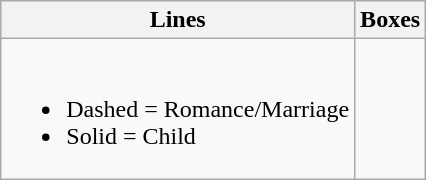<table class="wikitable">
<tr>
<th>Lines</th>
<th>Boxes</th>
</tr>
<tr valign="top">
<td><br><ul><li>Dashed = Romance/Marriage</li><li>Solid  = Child</li></ul></td>
<td><br>



</td>
</tr>
</table>
